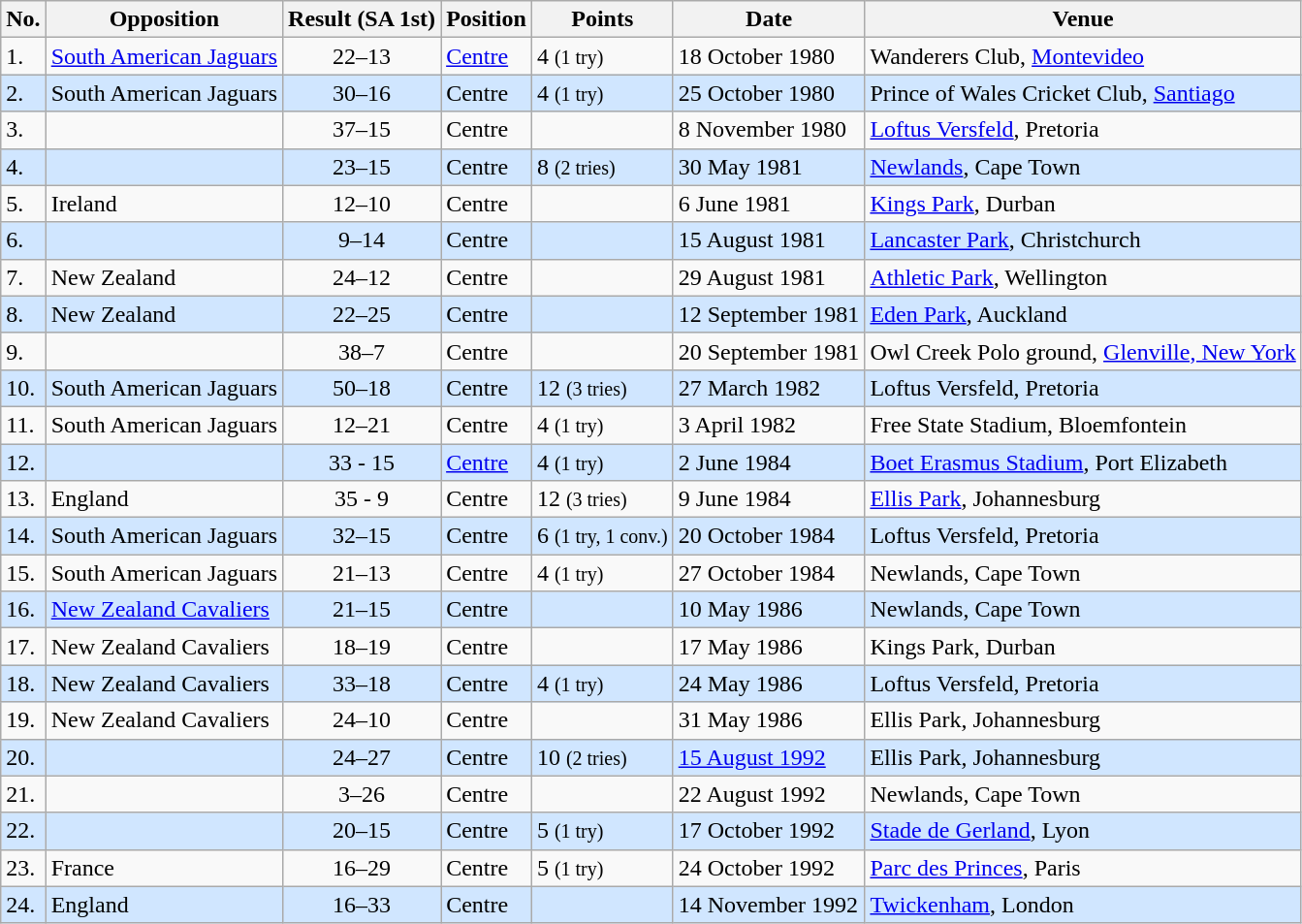<table class="wikitable sortable">
<tr>
<th>No.</th>
<th>Opposition</th>
<th>Result (SA 1st)</th>
<th>Position</th>
<th>Points</th>
<th>Date</th>
<th>Venue</th>
</tr>
<tr>
<td>1.</td>
<td> <a href='#'>South American Jaguars</a></td>
<td align="center">22–13</td>
<td><a href='#'>Centre</a></td>
<td>4 <small>(1 try)</small></td>
<td>18 October 1980</td>
<td>Wanderers Club, <a href='#'>Montevideo</a></td>
</tr>
<tr style="background: #D0E6FF;">
<td>2.</td>
<td> South American Jaguars</td>
<td align="center">30–16</td>
<td>Centre</td>
<td>4 <small>(1 try)</small></td>
<td>25 October 1980</td>
<td>Prince of Wales Cricket Club, <a href='#'>Santiago</a></td>
</tr>
<tr>
<td>3.</td>
<td></td>
<td align="center">37–15</td>
<td>Centre</td>
<td></td>
<td>8 November 1980</td>
<td><a href='#'>Loftus Versfeld</a>, Pretoria</td>
</tr>
<tr style="background: #D0E6FF;">
<td>4.</td>
<td></td>
<td align="center">23–15</td>
<td>Centre</td>
<td>8 <small>(2 tries)</small></td>
<td>30 May 1981</td>
<td><a href='#'>Newlands</a>, Cape Town</td>
</tr>
<tr>
<td>5.</td>
<td> Ireland</td>
<td align="center">12–10</td>
<td>Centre</td>
<td></td>
<td>6 June 1981</td>
<td><a href='#'>Kings Park</a>, Durban</td>
</tr>
<tr style="background: #D0E6FF;">
<td>6.</td>
<td></td>
<td align="center">9–14</td>
<td>Centre</td>
<td></td>
<td>15 August 1981</td>
<td><a href='#'>Lancaster Park</a>, Christchurch</td>
</tr>
<tr>
<td>7.</td>
<td> New Zealand</td>
<td align="center">24–12</td>
<td>Centre</td>
<td></td>
<td>29 August 1981</td>
<td><a href='#'>Athletic Park</a>, Wellington</td>
</tr>
<tr style="background: #D0E6FF;">
<td>8.</td>
<td> New Zealand</td>
<td align="center">22–25</td>
<td>Centre</td>
<td></td>
<td>12 September 1981</td>
<td><a href='#'>Eden Park</a>, Auckland</td>
</tr>
<tr>
<td>9.</td>
<td></td>
<td align="center">38–7</td>
<td>Centre</td>
<td></td>
<td>20 September 1981</td>
<td>Owl Creek Polo ground, <a href='#'>Glenville, New York</a></td>
</tr>
<tr style="background: #D0E6FF;">
<td>10.</td>
<td> South American Jaguars</td>
<td align="center">50–18</td>
<td>Centre</td>
<td>12 <small>(3 tries)</small></td>
<td>27 March 1982</td>
<td>Loftus Versfeld, Pretoria</td>
</tr>
<tr>
<td>11.</td>
<td> South American Jaguars</td>
<td align="center">12–21</td>
<td>Centre</td>
<td>4 <small>(1 try)</small></td>
<td>3 April 1982</td>
<td>Free State Stadium, Bloemfontein</td>
</tr>
<tr style="background: #D0E6FF;">
<td>12.</td>
<td></td>
<td align="center">33 - 15</td>
<td><a href='#'>Centre</a></td>
<td>4 <small>(1 try)</small></td>
<td>2 June 1984</td>
<td><a href='#'>Boet Erasmus Stadium</a>, Port Elizabeth</td>
</tr>
<tr>
<td>13.</td>
<td> England</td>
<td align="center">35 - 9</td>
<td>Centre</td>
<td>12 <small>(3 tries)</small></td>
<td>9 June 1984</td>
<td><a href='#'>Ellis Park</a>, Johannesburg</td>
</tr>
<tr style="background: #D0E6FF;">
<td>14.</td>
<td> South American Jaguars</td>
<td align="center">32–15</td>
<td>Centre</td>
<td>6 <small>(1 try, 1 conv.)</small></td>
<td>20 October 1984</td>
<td>Loftus Versfeld, Pretoria</td>
</tr>
<tr>
<td>15.</td>
<td> South American Jaguars</td>
<td align="center">21–13</td>
<td>Centre</td>
<td>4 <small>(1 try)</small></td>
<td>27 October 1984</td>
<td>Newlands, Cape Town</td>
</tr>
<tr style="background: #D0E6FF;">
<td>16.</td>
<td><a href='#'>New Zealand Cavaliers</a></td>
<td align="center">21–15</td>
<td>Centre</td>
<td></td>
<td>10 May 1986</td>
<td>Newlands, Cape Town</td>
</tr>
<tr>
<td>17.</td>
<td>New Zealand Cavaliers</td>
<td align="center">18–19</td>
<td>Centre</td>
<td></td>
<td>17 May 1986</td>
<td>Kings Park, Durban</td>
</tr>
<tr style="background: #D0E6FF;">
<td>18.</td>
<td>New Zealand Cavaliers</td>
<td align="center">33–18</td>
<td>Centre</td>
<td>4 <small>(1 try)</small></td>
<td>24 May 1986</td>
<td>Loftus Versfeld, Pretoria</td>
</tr>
<tr>
<td>19.</td>
<td>New Zealand Cavaliers</td>
<td align="center">24–10</td>
<td>Centre</td>
<td></td>
<td>31 May 1986</td>
<td>Ellis Park, Johannesburg</td>
</tr>
<tr style="background: #D0E6FF;">
<td>20.</td>
<td></td>
<td align="center">24–27</td>
<td>Centre</td>
<td>10 <small>(2 tries)</small></td>
<td><a href='#'>15 August 1992</a></td>
<td>Ellis Park, Johannesburg</td>
</tr>
<tr>
<td>21.</td>
<td></td>
<td align="center">3–26</td>
<td>Centre</td>
<td></td>
<td>22 August 1992</td>
<td>Newlands, Cape Town</td>
</tr>
<tr style="background: #D0E6FF;">
<td>22.</td>
<td></td>
<td align="center">20–15</td>
<td>Centre</td>
<td>5 <small>(1 try)</small></td>
<td>17 October 1992</td>
<td><a href='#'>Stade de Gerland</a>, Lyon</td>
</tr>
<tr>
<td>23.</td>
<td> France</td>
<td align="center">16–29</td>
<td>Centre</td>
<td>5 <small>(1 try)</small></td>
<td>24 October 1992</td>
<td><a href='#'>Parc des Princes</a>, Paris</td>
</tr>
<tr style="background: #D0E6FF;">
<td>24.</td>
<td> England</td>
<td align="center">16–33</td>
<td>Centre</td>
<td></td>
<td>14 November 1992</td>
<td><a href='#'>Twickenham</a>, London</td>
</tr>
</table>
